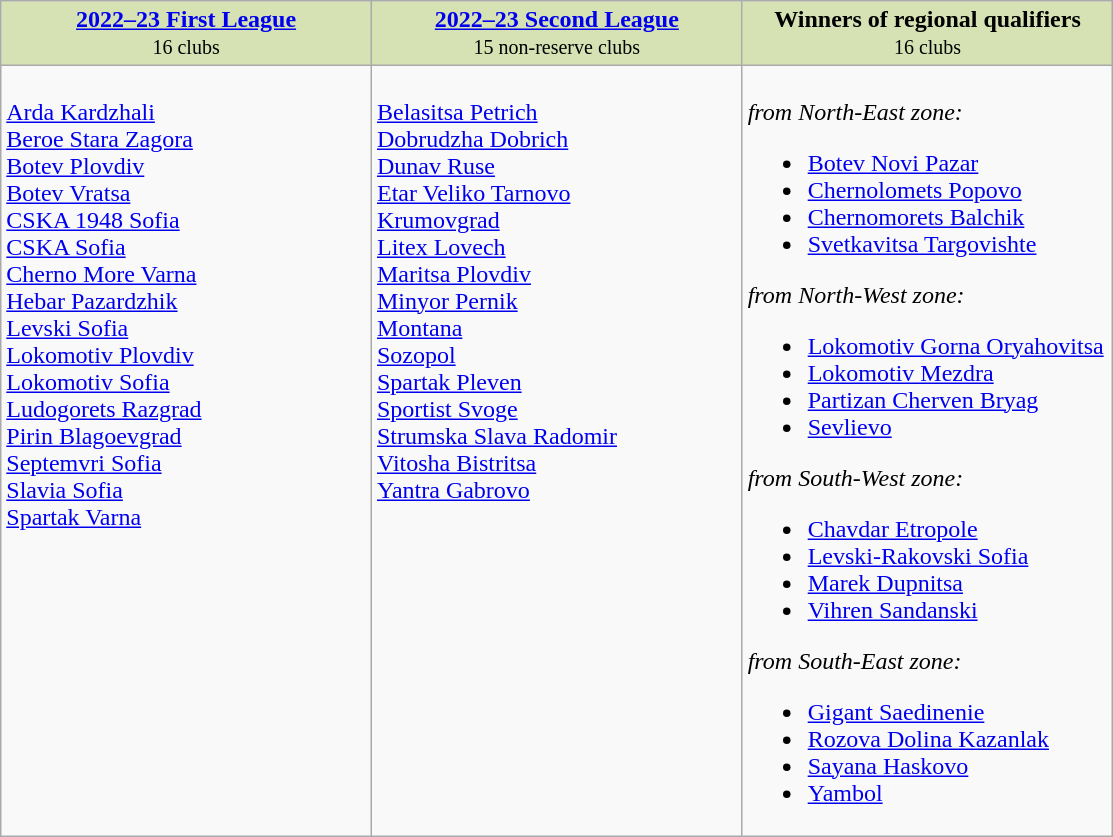<table class="wikitable">
<tr valign="top" bgcolor="#D6E2B3">
<td align="center" width="33%"><strong><a href='#'>2022–23 First League</a></strong><br><small>16 clubs</small></td>
<td align="center" width="33%"><strong><a href='#'>2022–23 Second League</a></strong><br><small>15 non-reserve clubs</small></td>
<td align="center" width="33%"><strong>Winners of regional qualifiers</strong><br><small>16 clubs</small></td>
</tr>
<tr valign="top">
<td><br><a href='#'>Arda Kardzhali</a><br>
<a href='#'>Beroe Stara Zagora</a><br>
<a href='#'>Botev Plovdiv</a><br>
<a href='#'>Botev Vratsa</a><br>
<a href='#'>CSKA 1948 Sofia</a><br>
<a href='#'>CSKA Sofia</a><br>
<a href='#'>Cherno More Varna</a><br>
<a href='#'>Hebar Pazardzhik</a><br>
<a href='#'>Levski Sofia</a><br>
<a href='#'>Lokomotiv Plovdiv</a><br>
<a href='#'>Lokomotiv Sofia</a><br>
<a href='#'>Ludogorets Razgrad</a><br>
<a href='#'>Pirin Blagoevgrad</a><br>
<a href='#'>Septemvri Sofia</a><br>
<a href='#'>Slavia Sofia</a><br>
<a href='#'>Spartak Varna</a></td>
<td><br><a href='#'>Belasitsa Petrich</a><br>
<a href='#'>Dobrudzha Dobrich</a><br>
<a href='#'>Dunav Ruse</a><br>
<a href='#'>Etar Veliko Tarnovo</a><br>
<a href='#'>Krumovgrad</a><br>
<a href='#'>Litex Lovech</a><br>
<a href='#'>Maritsa Plovdiv</a><br>
<a href='#'>Minyor Pernik</a><br>
<a href='#'>Montana</a><br>
<a href='#'>Sozopol</a><br>
<a href='#'>Spartak Pleven</a><br>
<a href='#'>Sportist Svoge</a><br>
<a href='#'>Strumska Slava Radomir</a><br>
<a href='#'>Vitosha Bistritsa</a><br>
<a href='#'>Yantra Gabrovo</a></td>
<td><br><em>from North-East zone:</em><ul><li><a href='#'>Botev Novi Pazar</a></li><li><a href='#'>Chernolomets Popovo</a></li><li><a href='#'>Chernomorets Balchik</a></li><li><a href='#'>Svetkavitsa Targovishte</a></li></ul><em>from North-West zone:</em><ul><li><a href='#'>Lokomotiv Gorna Oryahovitsa</a></li><li><a href='#'>Lokomotiv Mezdra</a></li><li><a href='#'>Partizan Cherven Bryag</a></li><li><a href='#'>Sevlievo</a></li></ul><em>from South-West zone:</em><ul><li><a href='#'>Chavdar Etropole</a></li><li><a href='#'>Levski-Rakovski Sofia</a></li><li><a href='#'>Marek Dupnitsa</a></li><li><a href='#'>Vihren Sandanski</a></li></ul><em>from South-East zone:</em><ul><li><a href='#'>Gigant Saedinenie</a></li><li><a href='#'>Rozova Dolina Kazanlak</a></li><li><a href='#'>Sayana Haskovo</a></li><li><a href='#'>Yambol</a></li></ul></td>
</tr>
</table>
